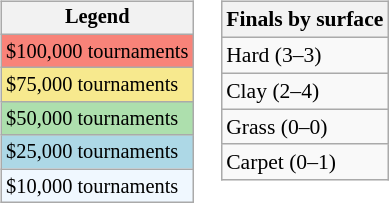<table>
<tr valign=top>
<td><br><table class=wikitable style="font-size:85%">
<tr>
<th>Legend</th>
</tr>
<tr style="background:#f88379;">
<td>$100,000 tournaments</td>
</tr>
<tr style="background:#f7e98e;">
<td>$75,000 tournaments</td>
</tr>
<tr style="background:#addfad;">
<td>$50,000 tournaments</td>
</tr>
<tr style="background:lightblue;">
<td>$25,000 tournaments</td>
</tr>
<tr style="background:#f0f8ff;">
<td>$10,000 tournaments</td>
</tr>
</table>
</td>
<td><br><table class=wikitable style="font-size:90%">
<tr>
<th>Finals by surface</th>
</tr>
<tr>
<td>Hard (3–3)</td>
</tr>
<tr>
<td>Clay (2–4)</td>
</tr>
<tr>
<td>Grass (0–0)</td>
</tr>
<tr>
<td>Carpet (0–1)</td>
</tr>
</table>
</td>
</tr>
</table>
